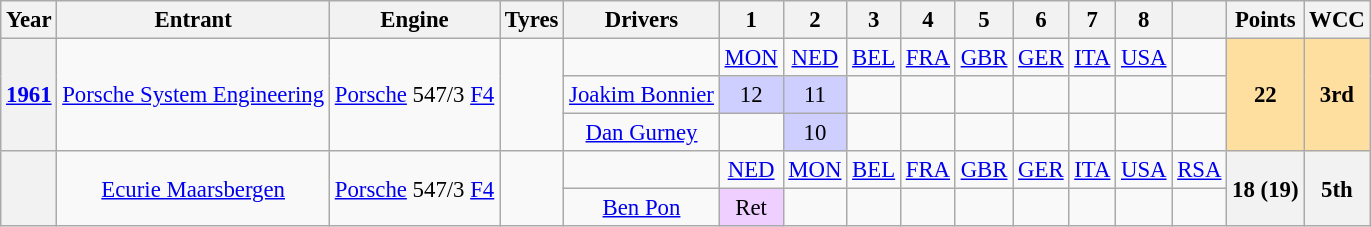<table class="wikitable" style="text-align:center; font-size:95%">
<tr>
<th>Year</th>
<th>Entrant</th>
<th>Engine</th>
<th>Tyres</th>
<th>Drivers</th>
<th>1</th>
<th>2</th>
<th>3</th>
<th>4</th>
<th>5</th>
<th>6</th>
<th>7</th>
<th>8</th>
<th></th>
<th>Points</th>
<th>WCC</th>
</tr>
<tr>
<th rowspan="3"><a href='#'>1961</a></th>
<td rowspan="3"><a href='#'>Porsche System Engineering</a></td>
<td rowspan="3"><a href='#'>Porsche</a> 547/3 <a href='#'>F4</a></td>
<td rowspan="3"></td>
<td></td>
<td><a href='#'>MON</a></td>
<td><a href='#'>NED</a></td>
<td><a href='#'>BEL</a></td>
<td><a href='#'>FRA</a></td>
<td><a href='#'>GBR</a></td>
<td><a href='#'>GER</a></td>
<td><a href='#'>ITA</a></td>
<td><a href='#'>USA</a></td>
<td></td>
<th rowspan="3" style="background:#ffdf9f;">22</th>
<th rowspan="3" style="background:#ffdf9f;">3rd</th>
</tr>
<tr>
<td><a href='#'>Joakim Bonnier</a></td>
<td style="background:#CFCFFF">12</td>
<td style="background:#CFCFFF">11</td>
<td></td>
<td></td>
<td></td>
<td></td>
<td></td>
<td></td>
</tr>
<tr>
<td><a href='#'>Dan Gurney</a></td>
<td></td>
<td style="background:#CFCFFF">10</td>
<td></td>
<td></td>
<td></td>
<td></td>
<td></td>
<td></td>
<td></td>
</tr>
<tr>
<th rowspan="2"></th>
<td rowspan="2"><a href='#'>Ecurie Maarsbergen</a></td>
<td rowspan="2"><a href='#'>Porsche</a> 547/3 <a href='#'>F4</a></td>
<td rowspan="2"></td>
<td></td>
<td><a href='#'>NED</a></td>
<td><a href='#'>MON</a></td>
<td><a href='#'>BEL</a></td>
<td><a href='#'>FRA</a></td>
<td><a href='#'>GBR</a></td>
<td><a href='#'>GER</a></td>
<td><a href='#'>ITA</a></td>
<td><a href='#'>USA</a></td>
<td><a href='#'>RSA</a></td>
<th rowspan="2">18 (19)</th>
<th rowspan="2">5th</th>
</tr>
<tr>
<td><a href='#'>Ben Pon</a></td>
<td style="background:#EFCFFF;">Ret</td>
<td></td>
<td></td>
<td></td>
<td></td>
<td></td>
<td></td>
<td></td>
<td></td>
</tr>
</table>
